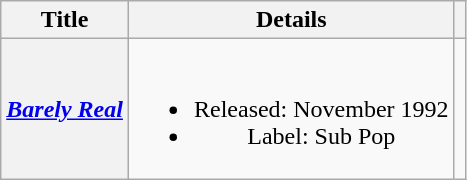<table class="wikitable plainrowheaders" style="text-align:center;">
<tr>
<th scope="col">Title</th>
<th scope="col">Details</th>
<th scope="col"></th>
</tr>
<tr>
<th scope="row"><em><a href='#'>Barely Real</a></em></th>
<td><br><ul><li>Released: November 1992</li><li>Label: Sub Pop</li></ul></td>
<td></td>
</tr>
</table>
